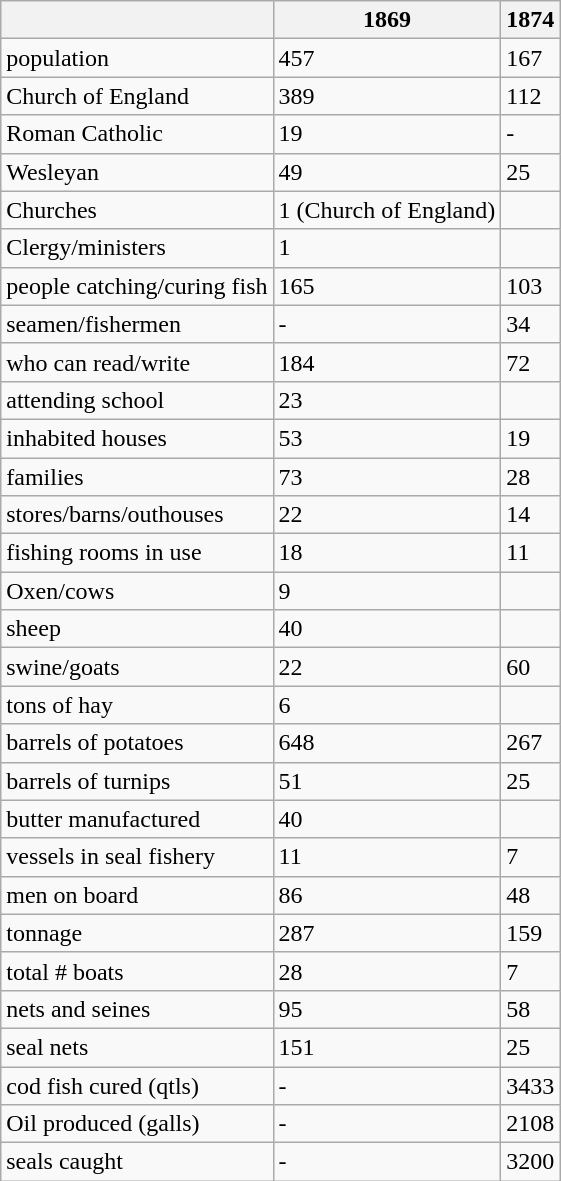<table class="wikitable">
<tr>
<th></th>
<th>1869</th>
<th>1874</th>
</tr>
<tr>
<td>population</td>
<td>457</td>
<td>167</td>
</tr>
<tr>
<td>Church of England</td>
<td>389</td>
<td>112</td>
</tr>
<tr>
<td>Roman Catholic</td>
<td>19</td>
<td>-</td>
</tr>
<tr>
<td>Wesleyan</td>
<td>49</td>
<td>25</td>
</tr>
<tr>
<td>Churches</td>
<td>1 (Church of England)</td>
<td></td>
</tr>
<tr>
<td>Clergy/ministers</td>
<td>1</td>
<td></td>
</tr>
<tr>
<td>people catching/curing fish</td>
<td>165</td>
<td>103</td>
</tr>
<tr>
<td>seamen/fishermen</td>
<td>-</td>
<td>34</td>
</tr>
<tr>
<td>who can read/write</td>
<td>184</td>
<td>72</td>
</tr>
<tr>
<td>attending school</td>
<td>23</td>
<td></td>
</tr>
<tr>
<td>inhabited houses</td>
<td>53</td>
<td>19</td>
</tr>
<tr>
<td>families</td>
<td>73</td>
<td>28</td>
</tr>
<tr>
<td>stores/barns/outhouses</td>
<td>22</td>
<td>14</td>
</tr>
<tr>
<td>fishing rooms in use</td>
<td>18</td>
<td>11</td>
</tr>
<tr>
<td>Oxen/cows</td>
<td>9</td>
<td></td>
</tr>
<tr>
<td>sheep</td>
<td>40</td>
<td></td>
</tr>
<tr>
<td>swine/goats</td>
<td>22</td>
<td>60</td>
</tr>
<tr>
<td>tons of hay</td>
<td>6</td>
<td></td>
</tr>
<tr>
<td>barrels of potatoes</td>
<td>648</td>
<td>267</td>
</tr>
<tr>
<td>barrels of turnips</td>
<td>51</td>
<td>25</td>
</tr>
<tr>
<td>butter manufactured</td>
<td>40</td>
<td></td>
</tr>
<tr>
<td>vessels in seal fishery</td>
<td>11</td>
<td>7</td>
</tr>
<tr>
<td>men on board</td>
<td>86</td>
<td>48</td>
</tr>
<tr>
<td>tonnage</td>
<td>287</td>
<td>159</td>
</tr>
<tr>
<td>total # boats</td>
<td>28</td>
<td>7</td>
</tr>
<tr>
<td>nets and seines</td>
<td>95</td>
<td>58</td>
</tr>
<tr>
<td>seal nets</td>
<td>151</td>
<td>25</td>
</tr>
<tr>
<td>cod fish cured (qtls)</td>
<td>-</td>
<td>3433</td>
</tr>
<tr>
<td>Oil produced (galls)</td>
<td>-</td>
<td>2108</td>
</tr>
<tr>
<td>seals caught</td>
<td>-</td>
<td>3200</td>
</tr>
</table>
